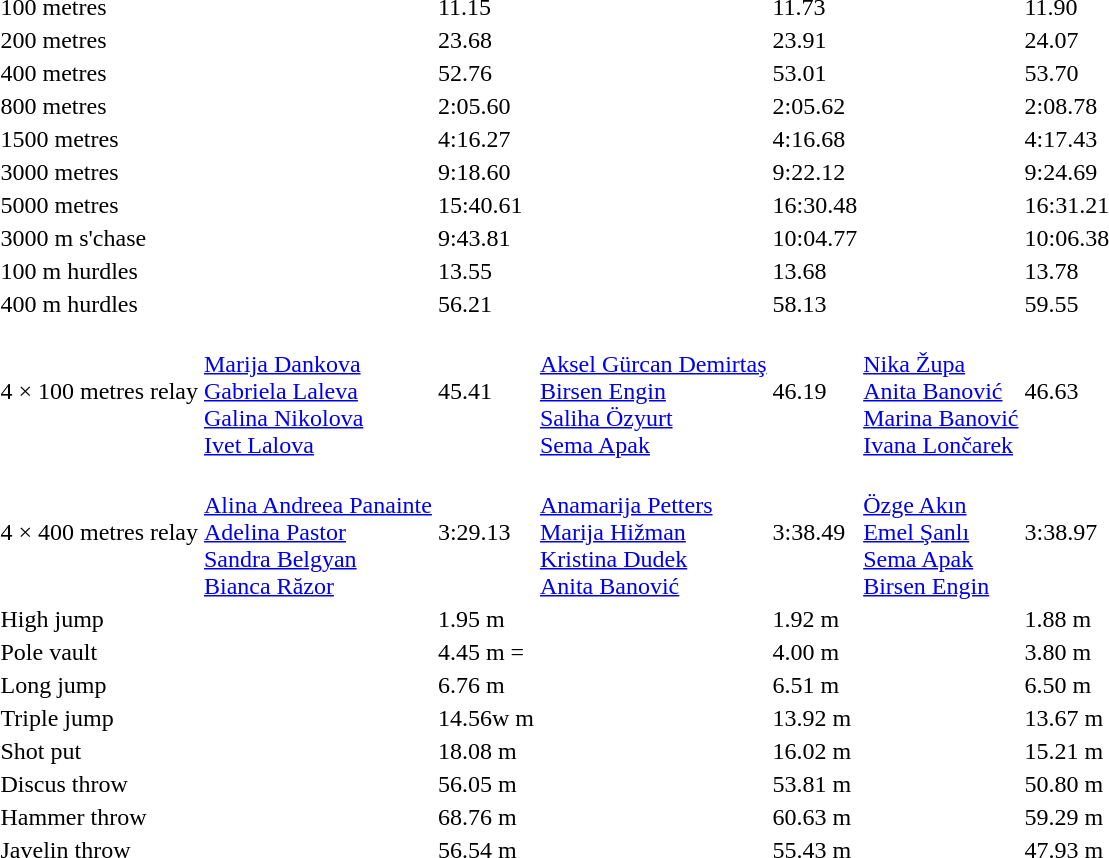<table>
<tr>
<td>100 metres</td>
<td></td>
<td>11.15</td>
<td></td>
<td>11.73 </td>
<td></td>
<td>11.90</td>
</tr>
<tr>
<td>200 metres</td>
<td></td>
<td>23.68</td>
<td></td>
<td>23.91</td>
<td></td>
<td>24.07</td>
</tr>
<tr>
<td>400 metres</td>
<td></td>
<td>52.76</td>
<td></td>
<td>53.01</td>
<td></td>
<td>53.70</td>
</tr>
<tr>
<td>800 metres</td>
<td></td>
<td>2:05.60</td>
<td></td>
<td>2:05.62</td>
<td></td>
<td>2:08.78</td>
</tr>
<tr>
<td>1500 metres</td>
<td></td>
<td>4:16.27</td>
<td></td>
<td>4:16.68 </td>
<td></td>
<td>4:17.43 </td>
</tr>
<tr>
<td>3000 metres</td>
<td></td>
<td>9:18.60</td>
<td></td>
<td>9:22.12 </td>
<td></td>
<td>9:24.69 </td>
</tr>
<tr>
<td>5000 metres</td>
<td></td>
<td>15:40.61</td>
<td></td>
<td>16:30.48</td>
<td></td>
<td>16:31.21</td>
</tr>
<tr>
<td>3000 m s'chase</td>
<td></td>
<td>9:43.81</td>
<td></td>
<td>10:04.77</td>
<td></td>
<td>10:06.38</td>
</tr>
<tr>
<td>100 m hurdles</td>
<td></td>
<td>13.55</td>
<td></td>
<td>13.68</td>
<td></td>
<td>13.78</td>
</tr>
<tr>
<td>400 m hurdles</td>
<td></td>
<td>56.21</td>
<td></td>
<td>58.13 </td>
<td></td>
<td>59.55</td>
</tr>
<tr>
<td>4 × 100 metres relay</td>
<td><br><a href='#'>Marija Dankova</a><br><a href='#'>Gabriela Laleva</a><br><a href='#'>Galina Nikolova</a><br><a href='#'>Ivet Lalova</a></td>
<td>45.41</td>
<td><br><a href='#'>Aksel Gürcan Demirtaş</a><br><a href='#'>Birsen Engin</a><br><a href='#'>Saliha Özyurt</a><br><a href='#'>Sema Apak</a></td>
<td>46.19</td>
<td><br><a href='#'>Nika Župa</a><br><a href='#'>Anita Banović</a><br><a href='#'>Marina Banović</a><br><a href='#'>Ivana Lončarek</a></td>
<td>46.63</td>
</tr>
<tr>
<td>4 × 400 metres relay</td>
<td><br><a href='#'>Alina Andreea Panainte</a><br><a href='#'>Adelina Pastor</a><br><a href='#'>Sandra Belgyan</a><br><a href='#'>Bianca Răzor</a></td>
<td>3:29.13</td>
<td><br><a href='#'>Anamarija Petters</a><br><a href='#'>Marija Hižman</a><br><a href='#'>Kristina Dudek</a><br><a href='#'>Anita Banović</a></td>
<td>3:38.49</td>
<td><br><a href='#'>Özge Akın</a><br><a href='#'>Emel Şanlı</a><br><a href='#'>Sema Apak</a><br><a href='#'>Birsen Engin</a></td>
<td>3:38.97</td>
</tr>
<tr>
<td>High jump</td>
<td></td>
<td>1.95 m</td>
<td></td>
<td>1.92 m</td>
<td></td>
<td>1.88 m</td>
</tr>
<tr>
<td>Pole vault</td>
<td></td>
<td>4.45 m =</td>
<td></td>
<td>4.00 m</td>
<td></td>
<td>3.80 m</td>
</tr>
<tr>
<td>Long jump</td>
<td></td>
<td>6.76 m</td>
<td></td>
<td>6.51 m</td>
<td></td>
<td>6.50 m</td>
</tr>
<tr>
<td>Triple jump</td>
<td></td>
<td>14.56w m</td>
<td></td>
<td>13.92 m </td>
<td></td>
<td>13.67 m</td>
</tr>
<tr>
<td>Shot put</td>
<td></td>
<td>18.08 m</td>
<td></td>
<td>16.02 m</td>
<td></td>
<td>15.21 m</td>
</tr>
<tr>
<td>Discus throw</td>
<td></td>
<td>56.05 m</td>
<td></td>
<td>53.81 m</td>
<td></td>
<td>50.80 m</td>
</tr>
<tr>
<td>Hammer throw</td>
<td></td>
<td>68.76 m</td>
<td></td>
<td>60.63 m</td>
<td></td>
<td>59.29 m</td>
</tr>
<tr>
<td>Javelin throw</td>
<td></td>
<td>56.54 m</td>
<td></td>
<td>55.43 m</td>
<td></td>
<td>47.93 m</td>
</tr>
</table>
